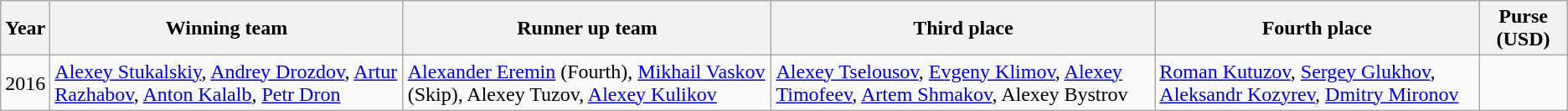<table class="wikitable">
<tr>
<th scope="col">Year</th>
<th scope="col">Winning team</th>
<th scope="col">Runner up team</th>
<th scope="col">Third place</th>
<th scope="col">Fourth place</th>
<th scope="col">Purse (USD)</th>
</tr>
<tr>
<td>2016</td>
<td> <a href='#'>Alexey Stukalskiy</a>, <a href='#'>Andrey Drozdov</a>, <a href='#'>Artur Razhabov</a>, <a href='#'>Anton Kalalb</a>, <a href='#'>Petr Dron</a></td>
<td> <a href='#'>Alexander Eremin</a> (Fourth), <a href='#'>Mikhail Vaskov</a> (Skip), Alexey Tuzov, <a href='#'>Alexey Kulikov</a></td>
<td> <a href='#'>Alexey Tselousov</a>, <a href='#'>Evgeny Klimov</a>, <a href='#'>Alexey Timofeev</a>, <a href='#'>Artem Shmakov</a>, Alexey Bystrov</td>
<td> <a href='#'>Roman Kutuzov</a>, <a href='#'>Sergey Glukhov</a>, <a href='#'>Aleksandr Kozyrev</a>, <a href='#'>Dmitry Mironov</a></td>
<td></td>
</tr>
</table>
